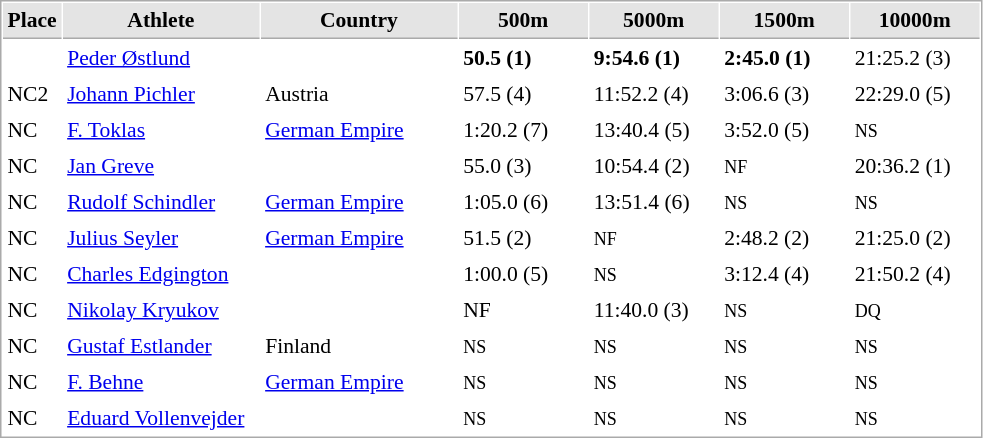<table cellspacing="1" cellpadding="3" style="border:1px solid #AAAAAA;font-size:90%">
<tr bgcolor="#E4E4E4">
<th style="border-bottom:1px solid #AAAAAA" width=15>Place</th>
<th style="border-bottom:1px solid #AAAAAA" width=125>Athlete</th>
<th style="border-bottom:1px solid #AAAAAA" width=125>Country</th>
<th style="border-bottom:1px solid #AAAAAA" width=80>500m</th>
<th style="border-bottom:1px solid #AAAAAA" width=80>5000m</th>
<th style="border-bottom:1px solid #AAAAAA" width=80>1500m</th>
<th style="border-bottom:1px solid #AAAAAA" width=80>10000m</th>
</tr>
<tr>
<td></td>
<td><a href='#'>Peder Østlund</a></td>
<td></td>
<td><strong>50.5 (1)</strong></td>
<td><strong>9:54.6 (1)</strong></td>
<td><strong>2:45.0 (1)</strong></td>
<td>21:25.2 (3)</td>
</tr>
<tr>
<td>NC2</td>
<td><a href='#'>Johann Pichler</a></td>
<td> Austria</td>
<td>57.5 (4)</td>
<td>11:52.2 (4)</td>
<td>3:06.6 (3)</td>
<td>22:29.0 (5)</td>
</tr>
<tr>
<td>NC</td>
<td><a href='#'>F. Toklas</a></td>
<td> <a href='#'>German Empire</a></td>
<td>1:20.2 (7)</td>
<td>13:40.4 (5)</td>
<td>3:52.0 (5)</td>
<td><small>NS</small></td>
</tr>
<tr>
<td>NC</td>
<td><a href='#'>Jan Greve</a></td>
<td></td>
<td>55.0 (3)</td>
<td>10:54.4 (2)</td>
<td><small>NF</small></td>
<td>20:36.2 (1)</td>
</tr>
<tr>
<td>NC</td>
<td><a href='#'>Rudolf Schindler</a></td>
<td> <a href='#'>German Empire</a></td>
<td>1:05.0 (6)</td>
<td>13:51.4 (6)</td>
<td><small>NS</small></td>
<td><small>NS</small></td>
</tr>
<tr>
<td>NC</td>
<td><a href='#'>Julius Seyler</a></td>
<td> <a href='#'>German Empire</a></td>
<td>51.5 (2)</td>
<td><small>NF</small></td>
<td>2:48.2 (2)</td>
<td>21:25.0 (2)</td>
</tr>
<tr>
<td>NC</td>
<td><a href='#'>Charles Edgington</a></td>
<td></td>
<td>1:00.0 (5)</td>
<td><small>NS</small></td>
<td>3:12.4 (4)</td>
<td>21:50.2 (4)</td>
</tr>
<tr>
<td>NC</td>
<td><a href='#'>Nikolay Kryukov</a></td>
<td></td>
<td>NF</td>
<td>11:40.0 (3)</td>
<td><small>NS</small></td>
<td><small>DQ</small></td>
</tr>
<tr>
<td>NC</td>
<td><a href='#'>Gustaf Estlander</a></td>
<td> Finland</td>
<td><small>NS</small></td>
<td><small>NS</small></td>
<td><small>NS</small></td>
<td><small>NS</small></td>
</tr>
<tr>
<td>NC</td>
<td><a href='#'>F. Behne</a></td>
<td> <a href='#'>German Empire</a></td>
<td><small>NS</small></td>
<td><small>NS</small></td>
<td><small>NS</small></td>
<td><small>NS</small></td>
</tr>
<tr>
<td>NC</td>
<td><a href='#'>Eduard Vollenvejder</a></td>
<td></td>
<td><small>NS</small></td>
<td><small>NS</small></td>
<td><small>NS</small></td>
<td><small>NS</small></td>
</tr>
</table>
